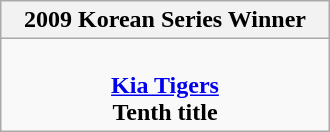<table width="220" class="wikitable">
<tr>
<th><strong>2009 Korean Series Winner</strong></th>
</tr>
<tr align="center">
<td><br><strong><a href='#'>Kia Tigers</a></strong><br><strong>Tenth title</strong></td>
</tr>
</table>
